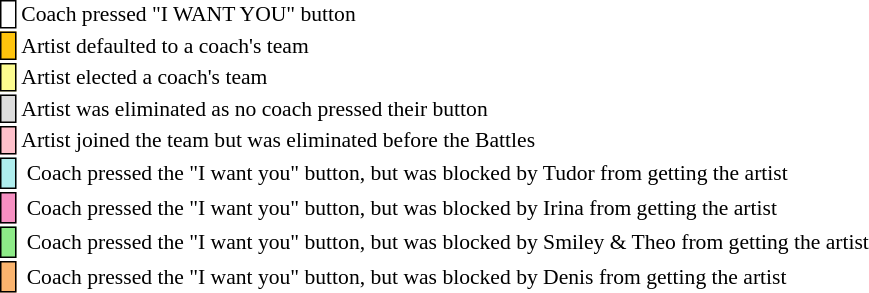<table class="toccolours" style="font-size: 90%; white-space: nowrap;">
<tr>
<td style="background:white; border:1px solid black;"></td>
<td>Coach pressed "I WANT YOU" button</td>
</tr>
<tr>
<td style="background:#ffc40c; border:1px solid black;"></td>
<td>Artist defaulted to a coach's team</td>
</tr>
<tr>
<td style="background:#fdfc8f; border:1px solid black;"></td>
<td style="padding-right: 8px">Artist elected a coach's team</td>
</tr>
<tr>
<td style="background:#dcdcdc; border:1px solid black;"></td>
<td>Artist was eliminated as no coach pressed their button</td>
</tr>
<tr>
<td style="background:pink; border:1px solid black;"></td>
<td>Artist joined the team but was eliminated before the Battles</td>
</tr>
<tr>
<td style="background:#afeeee; border:1px solid black;"> <strong></strong> </td>
<td> Coach pressed the "I want you" button, but was blocked by Tudor from getting the artist</td>
</tr>
<tr>
<td style="background:#F78FC2; border:1px solid black;"> <strong></strong> </td>
<td> Coach pressed the "I want you" button, but was blocked by Irina from getting the artist</td>
</tr>
<tr>
<td style="background:#8deb87; border:1px solid black;"> <strong></strong> </td>
<td> Coach pressed the "I want you" button, but was blocked by Smiley & Theo from getting the artist</td>
</tr>
<tr>
<td style="background:#fbb46e; border:1px solid black;"> <strong></strong> </td>
<td> Coach pressed the "I want you" button, but was blocked by Denis from getting the artist</td>
</tr>
</table>
